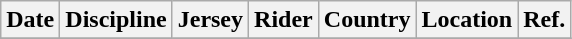<table class="wikitable sortable">
<tr>
<th>Date</th>
<th>Discipline</th>
<th>Jersey</th>
<th>Rider</th>
<th>Country</th>
<th>Location</th>
<th class="unsortable">Ref.</th>
</tr>
<tr>
</tr>
</table>
